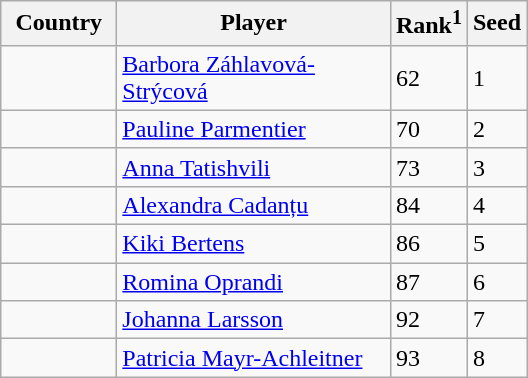<table class="sortable wikitable">
<tr>
<th width="70">Country</th>
<th width="175">Player</th>
<th>Rank<sup>1</sup></th>
<th>Seed</th>
</tr>
<tr>
<td></td>
<td><a href='#'>Barbora Záhlavová-Strýcová</a></td>
<td>62</td>
<td>1</td>
</tr>
<tr>
<td></td>
<td><a href='#'>Pauline Parmentier</a></td>
<td>70</td>
<td>2</td>
</tr>
<tr>
<td></td>
<td><a href='#'>Anna Tatishvili</a></td>
<td>73</td>
<td>3</td>
</tr>
<tr>
<td></td>
<td><a href='#'>Alexandra Cadanțu</a></td>
<td>84</td>
<td>4</td>
</tr>
<tr>
<td></td>
<td><a href='#'>Kiki Bertens</a></td>
<td>86</td>
<td>5</td>
</tr>
<tr>
<td></td>
<td><a href='#'>Romina Oprandi</a></td>
<td>87</td>
<td>6</td>
</tr>
<tr>
<td></td>
<td><a href='#'>Johanna Larsson</a></td>
<td>92</td>
<td>7</td>
</tr>
<tr>
<td></td>
<td><a href='#'>Patricia Mayr-Achleitner</a></td>
<td>93</td>
<td>8</td>
</tr>
</table>
